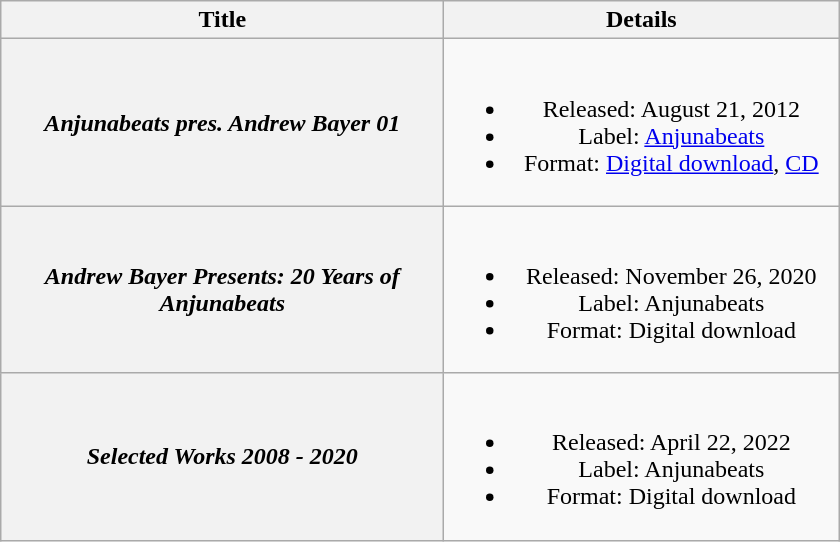<table class="wikitable plainrowheaders" style="text-align:center;">
<tr>
<th scope="col" style="width:18em;">Title</th>
<th scope="col" style="width:16em;">Details</th>
</tr>
<tr>
<th scope="row"><em>Anjunabeats pres. Andrew Bayer 01</em></th>
<td><br><ul><li>Released: August 21, 2012</li><li>Label: <a href='#'>Anjunabeats</a></li><li>Format: <a href='#'>Digital download</a>, <a href='#'>CD</a></li></ul></td>
</tr>
<tr>
<th scope="row"><em>Andrew Bayer Presents: 20 Years of Anjunabeats</em></th>
<td><br><ul><li>Released: November 26, 2020</li><li>Label: Anjunabeats</li><li>Format: Digital download</li></ul></td>
</tr>
<tr>
<th scope="row"><em>Selected Works 2008 - 2020</em></th>
<td><br><ul><li>Released: April 22, 2022</li><li>Label: Anjunabeats</li><li>Format: Digital download</li></ul></td>
</tr>
</table>
